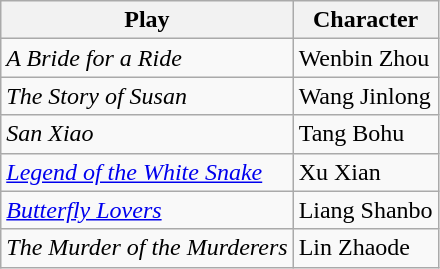<table class="wikitable">
<tr>
<th>Play</th>
<th>Character</th>
</tr>
<tr>
<td><em>A Bride for a Ride</em></td>
<td>Wenbin Zhou</td>
</tr>
<tr>
<td><em>The Story of Susan</em></td>
<td>Wang Jinlong</td>
</tr>
<tr>
<td><em>San Xiao</em></td>
<td>Tang Bohu</td>
</tr>
<tr>
<td><em><a href='#'>Legend of the White Snake</a></em></td>
<td>Xu Xian</td>
</tr>
<tr>
<td><em><a href='#'>Butterfly Lovers</a></em></td>
<td>Liang Shanbo</td>
</tr>
<tr>
<td><em>The Murder of the Murderers</em></td>
<td>Lin Zhaode</td>
</tr>
</table>
